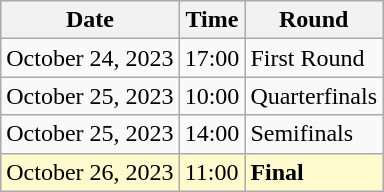<table class="wikitable">
<tr>
<th>Date</th>
<th>Time</th>
<th>Round</th>
</tr>
<tr>
<td>October 24, 2023</td>
<td>17:00</td>
<td>First Round</td>
</tr>
<tr>
<td>October 25, 2023</td>
<td>10:00</td>
<td>Quarterfinals</td>
</tr>
<tr>
<td>October 25, 2023</td>
<td>14:00</td>
<td>Semifinals</td>
</tr>
<tr style=background:lemonchiffon>
<td>October 26, 2023</td>
<td>11:00</td>
<td><strong>Final</strong></td>
</tr>
</table>
